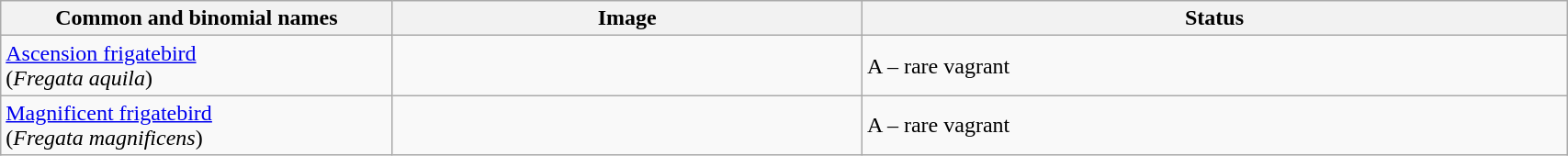<table width=90% class="wikitable">
<tr>
<th width=25%>Common and binomial names</th>
<th width=30%>Image</th>
<th width=45%>Status</th>
</tr>
<tr>
<td><a href='#'>Ascension frigatebird</a><br>(<em>Fregata aquila</em>)</td>
<td></td>
<td>A – rare vagrant</td>
</tr>
<tr>
<td><a href='#'>Magnificent frigatebird</a><br>(<em>Fregata magnificens</em>)</td>
<td></td>
<td>A – rare vagrant</td>
</tr>
</table>
